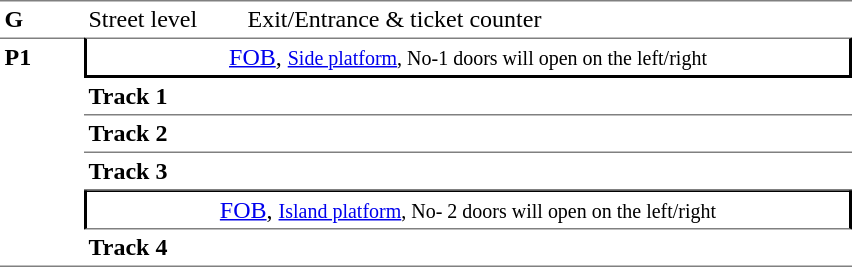<table table border=0 cellspacing=0 cellpadding=3>
<tr>
<td style="border-top:solid 1px gray;" width=50 valign=top><strong>G</strong></td>
<td style="border-top:solid 1px gray;" width=100 valign=top>Street level</td>
<td style="border-top:solid 1px gray;" width=400 valign=top>Exit/Entrance & ticket counter</td>
</tr>
<tr>
<td style="border-top:solid 1px gray;border-bottom:solid 1px gray;" width=50 rowspan=6 valign=top><strong>P1</strong></td>
<td style="border-top:solid 1px gray;border-right:solid 2px black;border-left:solid 2px black;border-bottom:solid 2px black;text-align:center;" colspan=2><a href='#'>FOB</a>, <small><a href='#'>Side platform</a>, No-1 doors will open on the left/right</small></td>
</tr>
<tr>
<td style="border-bottom:solid 1px gray;" width=100><strong>Track 1</strong></td>
<td style="border-bottom:solid 1px gray;" width=400></td>
</tr>
<tr>
<td style="border-bottom:solid 1px gray;" width=100><strong>Track 2</strong></td>
<td style="border-bottom:solid 1px gray;" width=400></td>
</tr>
<tr>
<td style="border-bottom:solid 1px gray;" width=100><strong>Track 3</strong></td>
<td style="border-bottom:solid 1px gray;" width=400></td>
</tr>
<tr>
<td style="border-top:solid 1px black;border-right:solid 2px black;border-left:solid 2px black;border-bottom:solid 1px gray;text-align:center;" colspan=2><a href='#'>FOB</a>, <small><a href='#'>Island platform</a>, No- 2 doors will open on the left/right </small></td>
</tr>
<tr>
<td style="border-bottom:solid 1px gray;" width=100><strong>Track 4</strong></td>
<td style="border-bottom:solid 1px gray;" width=400></td>
</tr>
<tr>
</tr>
</table>
